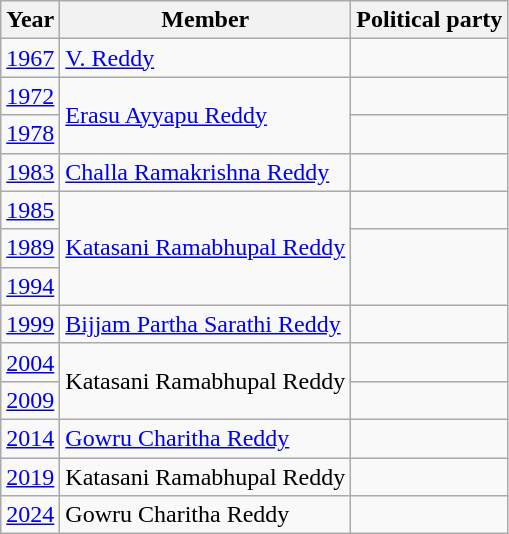<table class="wikitable sortable">
<tr>
<th>Year</th>
<th>Member</th>
<th colspan="2">Political party</th>
</tr>
<tr>
<td><a href='#'>1967</a></td>
<td><a href='#'>V. Reddy</a></td>
<td></td>
</tr>
<tr>
<td><a href='#'>1972</a></td>
<td rowspan="2"><a href='#'>Erasu Ayyapu Reddy</a></td>
<td></td>
</tr>
<tr>
<td><a href='#'>1978</a></td>
<td></td>
</tr>
<tr>
<td><a href='#'>1983</a></td>
<td><a href='#'>Challa Ramakrishna Reddy</a></td>
<td></td>
</tr>
<tr>
<td><a href='#'>1985</a></td>
<td rowspan=3><a href='#'>Katasani Ramabhupal Reddy</a></td>
<td></td>
</tr>
<tr>
<td><a href='#'>1989</a></td>
</tr>
<tr>
<td><a href='#'>1994</a></td>
</tr>
<tr>
<td><a href='#'>1999</a></td>
<td><a href='#'>Bijjam Partha Sarathi Reddy</a></td>
<td></td>
</tr>
<tr>
<td><a href='#'>2004</a></td>
<td rowspan=2>Katasani Ramabhupal Reddy</td>
<td></td>
</tr>
<tr>
<td><a href='#'>2009</a></td>
</tr>
<tr>
<td><a href='#'>2014</a></td>
<td><a href='#'>Gowru Charitha Reddy</a></td>
<td></td>
</tr>
<tr>
<td><a href='#'>2019</a></td>
<td>Katasani Ramabhupal Reddy</td>
</tr>
<tr>
<td><a href='#'>2024</a></td>
<td>Gowru Charitha Reddy</td>
<td></td>
</tr>
</table>
